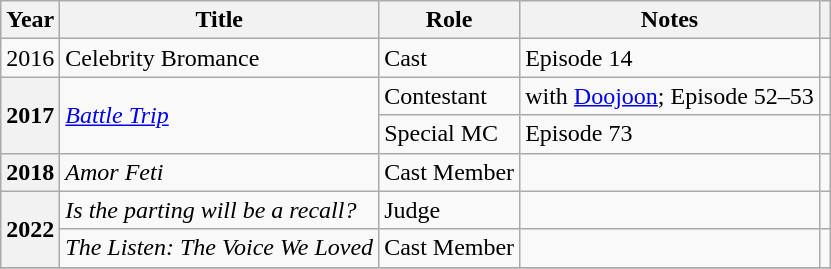<table class="wikitable plainrowheaders">
<tr>
<th scope="col">Year</th>
<th scope="col">Title</th>
<th scope="col">Role</th>
<th scope="col">Notes</th>
<th scope="col" class="unsortable"></th>
</tr>
<tr>
<td>2016</td>
<td>Celebrity Bromance</td>
<td>Cast</td>
<td>Episode 14</td>
<td></td>
</tr>
<tr>
<th scope="row" rowspan=2>2017</th>
<td rowspan=2><em><a href='#'>Battle Trip</a></em></td>
<td>Contestant</td>
<td>with <a href='#'>Doojoon</a>; Episode 52–53</td>
<td></td>
</tr>
<tr>
<td>Special MC</td>
<td>Episode 73</td>
<td></td>
</tr>
<tr>
<th scope="row">2018</th>
<td><em>Amor Feti</em></td>
<td>Cast Member</td>
<td></td>
<td></td>
</tr>
<tr>
<th scope="row" rowspan=2>2022</th>
<td><em>Is the parting will be a recall?</em></td>
<td>Judge</td>
<td></td>
<td></td>
</tr>
<tr>
<td><em>The Listen: The Voice We Loved</em></td>
<td>Cast Member</td>
<td></td>
<td></td>
</tr>
<tr>
</tr>
</table>
